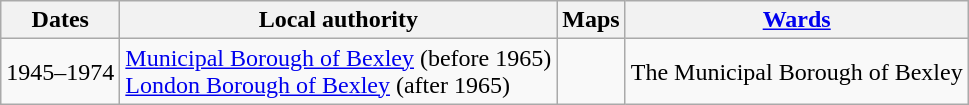<table class=wikitable>
<tr>
<th>Dates</th>
<th>Local authority</th>
<th>Maps</th>
<th><a href='#'>Wards</a></th>
</tr>
<tr>
<td>1945–1974</td>
<td><a href='#'>Municipal Borough of Bexley</a> (before 1965)<br><a href='#'>London Borough of Bexley</a> (after 1965)</td>
<td></td>
<td>The Municipal Borough of Bexley</td>
</tr>
</table>
